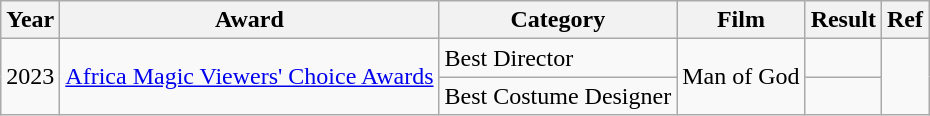<table class="wikitable">
<tr>
<th>Year</th>
<th>Award</th>
<th>Category</th>
<th>Film</th>
<th>Result</th>
<th>Ref</th>
</tr>
<tr>
<td rowspan="2">2023</td>
<td rowspan="2"><a href='#'>Africa Magic Viewers' Choice Awards</a></td>
<td>Best Director</td>
<td rowspan="2">Man of God</td>
<td></td>
<td rowspan="2"></td>
</tr>
<tr>
<td>Best Costume Designer</td>
<td></td>
</tr>
</table>
